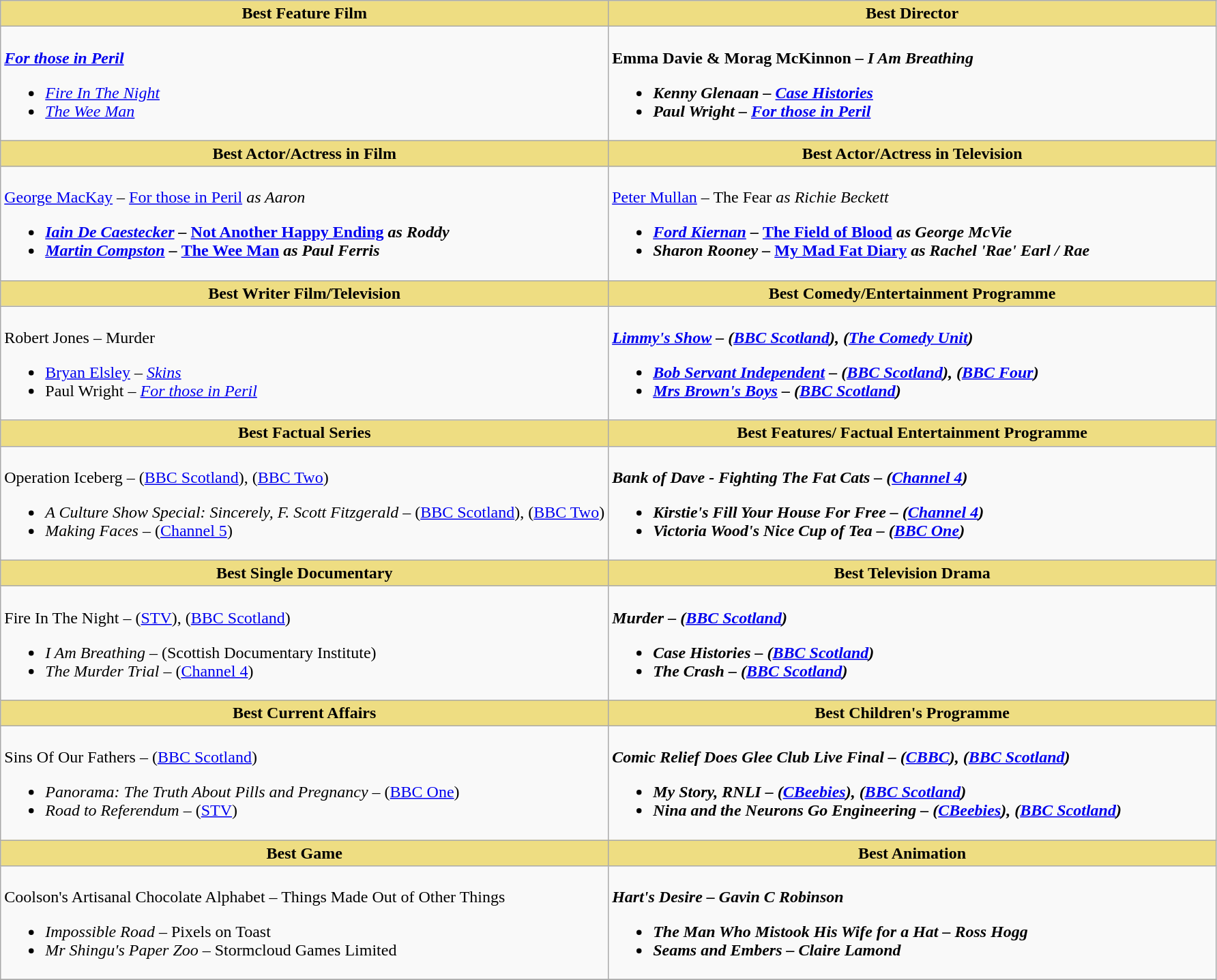<table class=wikitable>
<tr>
<th style="background:#EEDD82; width:50%">Best Feature Film</th>
<th style="background:#EEDD82; width:50%">Best Director</th>
</tr>
<tr>
<td valign="top"><br><strong><em><a href='#'>For those in Peril</a></em></strong><ul><li><em><a href='#'>Fire In The Night</a></em></li><li><em><a href='#'>The Wee Man</a></em></li></ul></td>
<td valign="top"><br><strong>Emma Davie & Morag McKinnon – <em>I Am Breathing<strong><em><ul><li>Kenny Glenaan – </em><a href='#'>Case Histories</a><em></li><li>Paul Wright – </em><a href='#'>For those in Peril</a><em></li></ul></td>
</tr>
<tr>
<th style="background:#EEDD82; width:50%">Best Actor/Actress in Film</th>
<th style="background:#EEDD82; width:50%">Best Actor/Actress in Television</th>
</tr>
<tr>
<td valign="top"><br></strong><a href='#'>George MacKay</a> – </em><a href='#'>For those in Peril</a><em> as Aaron<strong><ul><li><a href='#'>Iain De Caestecker</a> – </em><a href='#'>Not Another Happy Ending</a><em> as Roddy</li><li><a href='#'>Martin Compston</a> – </em><a href='#'>The Wee Man</a><em> as Paul Ferris</li></ul></td>
<td valign="top"><br></strong><a href='#'>Peter Mullan</a> – </em>The Fear<em> as Richie Beckett<strong><ul><li><a href='#'>Ford Kiernan</a> – </em><a href='#'>The Field of Blood</a><em> as George McVie</li><li>Sharon Rooney – </em><a href='#'>My Mad Fat Diary</a><em> as Rachel 'Rae' Earl / Rae</li></ul></td>
</tr>
<tr>
<th style="background:#EEDD82; width:50%">Best Writer Film/Television</th>
<th style="background:#EEDD82; width:50%">Best Comedy/Entertainment Programme</th>
</tr>
<tr>
<td valign="top"><br></strong>Robert Jones – </em>Murder</em></strong><ul><li><a href='#'>Bryan Elsley</a> – <em><a href='#'>Skins</a></em></li><li>Paul Wright – <em><a href='#'>For those in Peril</a></em></li></ul></td>
<td valign="top"><br><strong><em><a href='#'>Limmy's Show</a><em> – (<a href='#'>BBC Scotland</a>), (<a href='#'>The Comedy Unit</a>)<strong><ul><li></em><a href='#'>Bob Servant Independent</a><em> – (<a href='#'>BBC Scotland</a>), (<a href='#'>BBC Four</a>)</li><li></em><a href='#'>Mrs Brown's Boys</a><em> – (<a href='#'>BBC Scotland</a>)</li></ul></td>
</tr>
<tr>
<th style="background:#EEDD82; width:50%">Best Factual Series</th>
<th style="background:#EEDD82; width:50%">Best Features/ Factual Entertainment Programme</th>
</tr>
<tr>
<td valign="top"><br></em></strong>Operation Iceberg</em> – (<a href='#'>BBC Scotland</a>), (<a href='#'>BBC Two</a>)</strong><ul><li><em>A Culture Show Special: Sincerely, F. Scott Fitzgerald</em> – (<a href='#'>BBC Scotland</a>), (<a href='#'>BBC Two</a>)</li><li><em>Making Faces</em> – (<a href='#'>Channel 5</a>)</li></ul></td>
<td valign="top"><br><strong><em>Bank of Dave - Fighting The Fat Cats<em> – (<a href='#'>Channel 4</a>)<strong><ul><li></em>Kirstie's Fill Your House For Free<em> – (<a href='#'>Channel 4</a>)</li><li></em>Victoria Wood's Nice Cup of Tea<em> – (<a href='#'>BBC One</a>)</li></ul></td>
</tr>
<tr>
<th style="background:#EEDD82; width:50%">Best Single Documentary</th>
<th style="background:#EEDD82; width:50%">Best Television Drama</th>
</tr>
<tr>
<td valign="top"><br></em></strong>Fire In The Night</em> – (<a href='#'>STV</a>), (<a href='#'>BBC Scotland</a>)</strong><ul><li><em>I Am Breathing</em> – (Scottish Documentary Institute)</li><li><em>The Murder Trial</em> – (<a href='#'>Channel 4</a>)</li></ul></td>
<td valign="top"><br><strong><em>Murder<em> – (<a href='#'>BBC Scotland</a>)<strong><ul><li></em>Case Histories<em> – (<a href='#'>BBC Scotland</a>)</li><li></em>The Crash<em> – (<a href='#'>BBC Scotland</a>)</li></ul></td>
</tr>
<tr>
<th style="background:#EEDD82; width:50%">Best Current Affairs</th>
<th style="background:#EEDD82; width:50%">Best Children's Programme</th>
</tr>
<tr>
<td valign="top"><br></em></strong>Sins Of Our Fathers</em> – (<a href='#'>BBC Scotland</a>)</strong><ul><li><em>Panorama: The Truth About Pills and Pregnancy</em> – (<a href='#'>BBC One</a>)</li><li><em>Road to Referendum</em> – (<a href='#'>STV</a>)</li></ul></td>
<td valign="top"><br><strong><em>Comic Relief Does Glee Club Live Final<em> – (<a href='#'>CBBC</a>), (<a href='#'>BBC Scotland</a>)<strong><ul><li></em>My Story, RNLI<em> – (<a href='#'>CBeebies</a>), (<a href='#'>BBC Scotland</a>)</li><li></em>Nina and the Neurons Go Engineering<em> – (<a href='#'>CBeebies</a>), (<a href='#'>BBC Scotland</a>)</li></ul></td>
</tr>
<tr>
<th style="background:#EEDD82; width:50%">Best Game</th>
<th style="background:#EEDD82; width:50%">Best Animation</th>
</tr>
<tr>
<td valign="top"><br></em></strong>Coolson's Artisanal Chocolate Alphabet</em> – Things Made Out of Other Things</strong><ul><li><em>Impossible Road</em> – Pixels on Toast</li><li><em>Mr Shingu's Paper Zoo</em> – Stormcloud Games Limited</li></ul></td>
<td valign="top"><br><strong><em>Hart's Desire<em> – Gavin C Robinson<strong><ul><li></em>The Man Who Mistook His Wife for a Hat<em> – Ross Hogg</li><li></em>Seams and Embers<em> – Claire Lamond</li></ul></td>
</tr>
<tr>
</tr>
</table>
